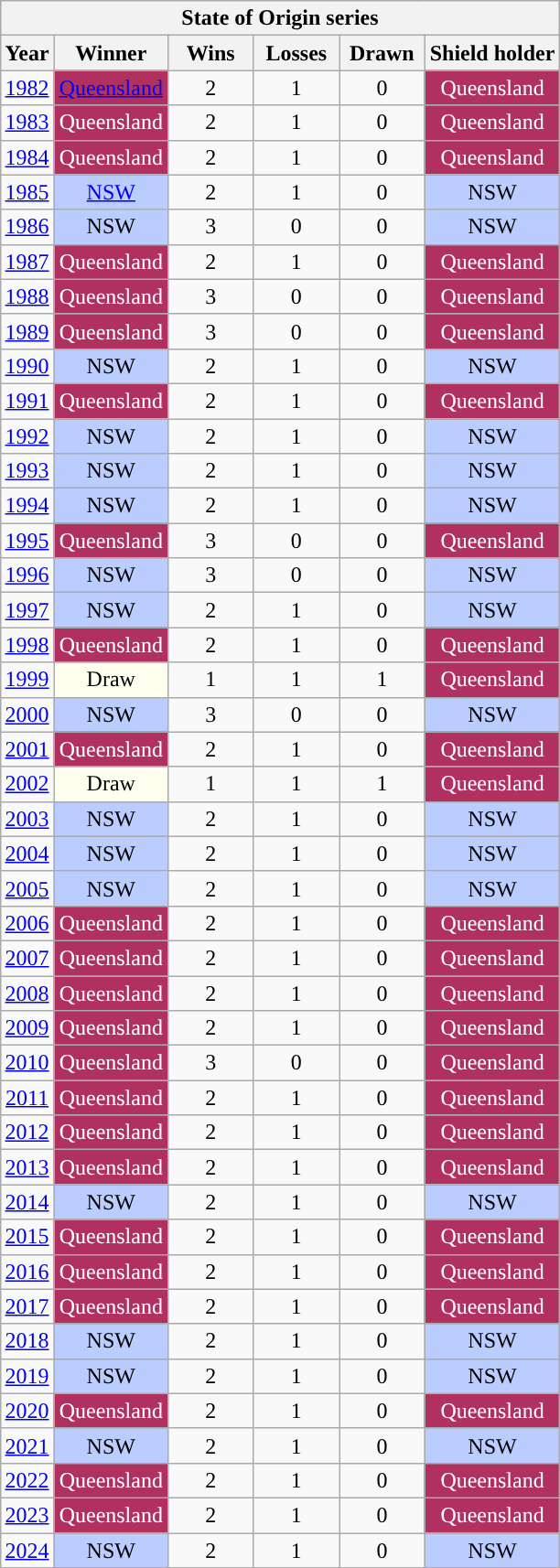<table class="wikitable sortable" style="margin: 1em auto; text-align:center;">
<tr>
<th colspan=6>State of Origin series</th>
</tr>
<tr>
<th>Year</th>
<th>Winner</th>
<th width=55px>Wins</th>
<th width=55px>Losses</th>
<th width=55px>Drawn</th>
<th>Shield holder</th>
</tr>
<tr>
<td><a href='#'>1982</a></td>
<td style="background:#b03060;color:white"><a href='#'><span>Queensland</span></a></td>
<td>2</td>
<td>1</td>
<td>0</td>
<td style="background:#b03060;color:white">Queensland</td>
</tr>
<tr>
<td><a href='#'>1983</a></td>
<td style="background:#b03060;color:white">Queensland</td>
<td>2</td>
<td>1</td>
<td>0</td>
<td style="background:#b03060;color:white">Queensland</td>
</tr>
<tr>
<td><a href='#'>1984</a></td>
<td style="background:#b03060;color:white">Queensland</td>
<td>2</td>
<td>1</td>
<td>0</td>
<td style="background:#b03060;color:white">Queensland</td>
</tr>
<tr>
<td><a href='#'>1985</a></td>
<td style="background:#bcf"><a href='#'>NSW</a></td>
<td>2</td>
<td>1</td>
<td>0</td>
<td style="background:#bcf;">NSW</td>
</tr>
<tr>
<td><a href='#'>1986</a></td>
<td style="background:#bcf">NSW</td>
<td>3</td>
<td>0</td>
<td>0</td>
<td style="background:#bcf;">NSW</td>
</tr>
<tr>
<td><a href='#'>1987</a></td>
<td style="background:#b03060;color:white">Queensland</td>
<td>2</td>
<td>1</td>
<td>0</td>
<td style="background:#b03060;color:white">Queensland</td>
</tr>
<tr>
<td><a href='#'>1988</a></td>
<td style="background:#b03060;color:white">Queensland</td>
<td>3</td>
<td>0</td>
<td>0</td>
<td style="background:#b03060;color:white">Queensland</td>
</tr>
<tr>
<td><a href='#'>1989</a></td>
<td style="background:#b03060;color:white">Queensland</td>
<td>3</td>
<td>0</td>
<td>0</td>
<td style="background:#b03060;color:white">Queensland</td>
</tr>
<tr>
<td><a href='#'>1990</a></td>
<td style="background:#bcf">NSW</td>
<td>2</td>
<td>1</td>
<td>0</td>
<td style="background:#bcf;">NSW</td>
</tr>
<tr>
<td><a href='#'>1991</a></td>
<td style="background:#b03060;color:white">Queensland</td>
<td>2</td>
<td>1</td>
<td>0</td>
<td style="background:#b03060;color:white">Queensland</td>
</tr>
<tr>
<td><a href='#'>1992</a></td>
<td style="background:#bcf">NSW</td>
<td>2</td>
<td>1</td>
<td>0</td>
<td style="background:#bcf;">NSW</td>
</tr>
<tr>
<td><a href='#'>1993</a></td>
<td style="background:#bcf">NSW</td>
<td>2</td>
<td>1</td>
<td>0</td>
<td style="background:#bcf;">NSW</td>
</tr>
<tr>
<td><a href='#'>1994</a></td>
<td style="background:#bcf">NSW</td>
<td>2</td>
<td>1</td>
<td>0</td>
<td style="background:#bcf;">NSW</td>
</tr>
<tr>
<td><a href='#'>1995</a></td>
<td style="background:#b03060;color:white">Queensland</td>
<td>3</td>
<td>0</td>
<td>0</td>
<td style="background:#b03060;color:white">Queensland</td>
</tr>
<tr>
<td><a href='#'>1996</a></td>
<td style="background:#bcf">NSW</td>
<td>3</td>
<td>0</td>
<td>0</td>
<td style="background:#bcf;">NSW</td>
</tr>
<tr>
<td><a href='#'>1997</a></td>
<td style="background:#bcf">NSW</td>
<td>2</td>
<td>1</td>
<td>0</td>
<td style="background:#bcf;">NSW</td>
</tr>
<tr>
<td><a href='#'>1998</a></td>
<td style="background:#b03060;color:white">Queensland</td>
<td>2</td>
<td>1</td>
<td>0</td>
<td style="background:#b03060;color:white">Queensland</td>
</tr>
<tr>
<td><a href='#'>1999</a></td>
<td style="background:#FFFFF0">Draw</td>
<td>1</td>
<td>1</td>
<td>1</td>
<td style="background:#b03060;color:white">Queensland</td>
</tr>
<tr>
<td><a href='#'>2000</a></td>
<td style="background:#bcf">NSW</td>
<td>3</td>
<td>0</td>
<td>0</td>
<td style="background:#bcf;">NSW</td>
</tr>
<tr>
<td><a href='#'>2001</a></td>
<td style="background:#b03060;color:white">Queensland</td>
<td>2</td>
<td>1</td>
<td>0</td>
<td style="background:#b03060;color:white">Queensland</td>
</tr>
<tr>
<td><a href='#'>2002</a></td>
<td style="background:#FFFFF0">Draw</td>
<td>1</td>
<td>1</td>
<td>1</td>
<td style="background:#b03060;color:white">Queensland</td>
</tr>
<tr>
<td><a href='#'>2003</a></td>
<td style="background:#bcf">NSW</td>
<td>2</td>
<td>1</td>
<td>0</td>
<td style="background:#bcf;">NSW</td>
</tr>
<tr>
<td><a href='#'>2004</a></td>
<td style="background:#bcf">NSW</td>
<td>2</td>
<td>1</td>
<td>0</td>
<td style="background:#bcf;">NSW</td>
</tr>
<tr>
<td><a href='#'>2005</a></td>
<td style="background:#bcf">NSW</td>
<td>2</td>
<td>1</td>
<td>0</td>
<td style="background:#bcf;">NSW</td>
</tr>
<tr>
<td><a href='#'>2006</a></td>
<td style="background:#b03060;color:white">Queensland</td>
<td>2</td>
<td>1</td>
<td>0</td>
<td style="background:#b03060;color:white">Queensland</td>
</tr>
<tr>
<td><a href='#'>2007</a></td>
<td style="background:#b03060;color:white">Queensland</td>
<td>2</td>
<td>1</td>
<td>0</td>
<td style="background:#b03060;color:white">Queensland</td>
</tr>
<tr>
<td><a href='#'>2008</a></td>
<td style="background:#b03060;color:white">Queensland</td>
<td>2</td>
<td>1</td>
<td>0</td>
<td style="background:#b03060;color:white">Queensland</td>
</tr>
<tr>
<td><a href='#'>2009</a></td>
<td style="background:#b03060;color:white">Queensland</td>
<td>2</td>
<td>1</td>
<td>0</td>
<td style="background:#b03060;color:white">Queensland</td>
</tr>
<tr>
<td><a href='#'>2010</a></td>
<td style="background:#b03060;color:white">Queensland</td>
<td>3</td>
<td>0</td>
<td>0</td>
<td style="background:#b03060;color:white">Queensland</td>
</tr>
<tr>
<td><a href='#'>2011</a></td>
<td style="background:#b03060;color:white">Queensland</td>
<td>2</td>
<td>1</td>
<td>0</td>
<td style="background:#b03060;color:white">Queensland</td>
</tr>
<tr>
<td><a href='#'>2012</a></td>
<td style="background:#b03060;color:white">Queensland</td>
<td>2</td>
<td>1</td>
<td>0</td>
<td style="background:#b03060;color:white">Queensland</td>
</tr>
<tr>
<td><a href='#'>2013</a></td>
<td style="background:#b03060;color:white">Queensland</td>
<td>2</td>
<td>1</td>
<td>0</td>
<td style="background:#b03060;color:white">Queensland</td>
</tr>
<tr>
<td><a href='#'>2014</a></td>
<td style="background:#bcf">NSW</td>
<td>2</td>
<td>1</td>
<td>0</td>
<td style="background:#bcf;">NSW</td>
</tr>
<tr>
<td><a href='#'>2015</a></td>
<td style="background:#b03060;color:white">Queensland</td>
<td>2</td>
<td>1</td>
<td>0</td>
<td style="background:#b03060;color:white">Queensland</td>
</tr>
<tr>
<td><a href='#'>2016</a></td>
<td style="background:#b03060;color:white">Queensland</td>
<td>2</td>
<td>1</td>
<td>0</td>
<td style="background:#b03060;color:white">Queensland</td>
</tr>
<tr>
<td><a href='#'>2017</a></td>
<td style="background:#b03060;color:white">Queensland</td>
<td>2</td>
<td>1</td>
<td>0</td>
<td style="background:#b03060;color:white">Queensland</td>
</tr>
<tr>
<td><a href='#'>2018</a></td>
<td style="background:#bcf">NSW</td>
<td>2</td>
<td>1</td>
<td>0</td>
<td style="background:#bcf;">NSW</td>
</tr>
<tr>
<td><a href='#'>2019</a></td>
<td style="background:#bcf">NSW</td>
<td>2</td>
<td>1</td>
<td>0</td>
<td style="background:#bcf;">NSW</td>
</tr>
<tr>
<td><a href='#'>2020</a></td>
<td style="background:#b03060;color:white">Queensland</td>
<td>2</td>
<td>1</td>
<td>0</td>
<td style="background:#b03060;color:white">Queensland</td>
</tr>
<tr>
<td><a href='#'>2021</a></td>
<td style="background:#bcf">NSW</td>
<td>2</td>
<td>1</td>
<td>0</td>
<td style="background: #bcf;">NSW</td>
</tr>
<tr>
<td><a href='#'>2022</a></td>
<td style="background:#b03060;color:white">Queensland</td>
<td>2</td>
<td>1</td>
<td>0</td>
<td style="background:#b03060;color:white">Queensland</td>
</tr>
<tr>
<td><a href='#'>2023</a></td>
<td style="background:#b03060;color:white">Queensland</td>
<td>2</td>
<td>1</td>
<td>0</td>
<td style="background:#b03060;color:white">Queensland</td>
</tr>
<tr>
<td><a href='#'>2024</a></td>
<td style="background:#bcf">NSW</td>
<td>2</td>
<td>1</td>
<td>0</td>
<td style="background:#bcf;">NSW</td>
</tr>
</table>
